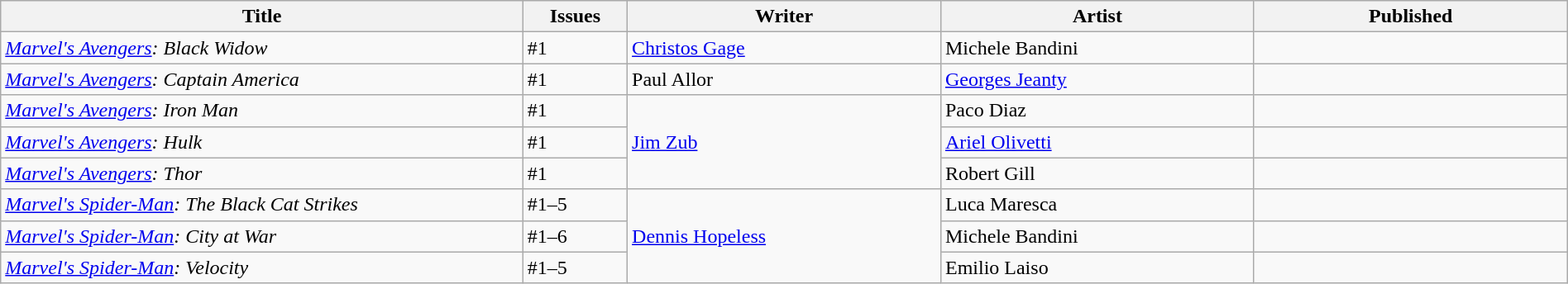<table class="wikitable sortable collapsible" style="width:100%; margin:1em auto 1em auto;">
<tr>
<th width="25%">Title</th>
<th width="5%">Issues</th>
<th width="15%">Writer</th>
<th width="15%">Artist</th>
<th width="15%">Published</th>
</tr>
<tr>
<td><em><a href='#'>Marvel's Avengers</a>: Black Widow</em></td>
<td>#1</td>
<td><a href='#'>Christos Gage</a></td>
<td>Michele Bandini</td>
<td></td>
</tr>
<tr>
<td><em><a href='#'>Marvel's Avengers</a>: Captain America</em></td>
<td>#1</td>
<td>Paul Allor</td>
<td><a href='#'>Georges Jeanty</a></td>
<td></td>
</tr>
<tr>
<td><em><a href='#'>Marvel's Avengers</a>: Iron Man</em></td>
<td>#1</td>
<td rowspan="3"><a href='#'>Jim Zub</a></td>
<td>Paco Diaz</td>
<td></td>
</tr>
<tr>
<td><em><a href='#'>Marvel's Avengers</a>: Hulk</em></td>
<td>#1</td>
<td><a href='#'>Ariel Olivetti</a></td>
<td></td>
</tr>
<tr>
<td><em><a href='#'>Marvel's Avengers</a>: Thor</em></td>
<td>#1</td>
<td>Robert Gill</td>
<td></td>
</tr>
<tr>
<td><em><a href='#'>Marvel's Spider-Man</a>: The Black Cat Strikes</em></td>
<td>#1–5</td>
<td rowspan="3"><a href='#'>Dennis Hopeless</a></td>
<td>Luca Maresca</td>
<td></td>
</tr>
<tr>
<td><em><a href='#'>Marvel's Spider-Man</a>: City at War</em></td>
<td>#1–6</td>
<td>Michele Bandini</td>
<td></td>
</tr>
<tr>
<td><em><a href='#'>Marvel's Spider-Man</a>: Velocity </em></td>
<td>#1–5</td>
<td>Emilio Laiso</td>
<td></td>
</tr>
</table>
